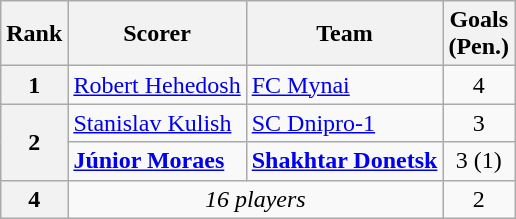<table class="wikitable">
<tr>
<th>Rank</th>
<th>Scorer</th>
<th>Team</th>
<th>Goals<br>(Pen.)</th>
</tr>
<tr>
<th align=center rowspan=>1</th>
<td> <a href='#'>Robert Hehedosh</a></td>
<td><a href='#'>FC Mynai</a></td>
<td align=center>4</td>
</tr>
<tr>
<th align=center rowspan=2>2</th>
<td> <a href='#'>Stanislav Kulish</a></td>
<td><a href='#'>SC Dnipro-1</a></td>
<td align=center>3</td>
</tr>
<tr>
<td> <strong><a href='#'>Júnior Moraes</a></strong></td>
<td><strong><a href='#'>Shakhtar Donetsk</a></strong></td>
<td align=center>3 (1)</td>
</tr>
<tr>
<th align=center>4</th>
<td align=center colspan=2><em>16 players</em></td>
<td align=center>2</td>
</tr>
</table>
